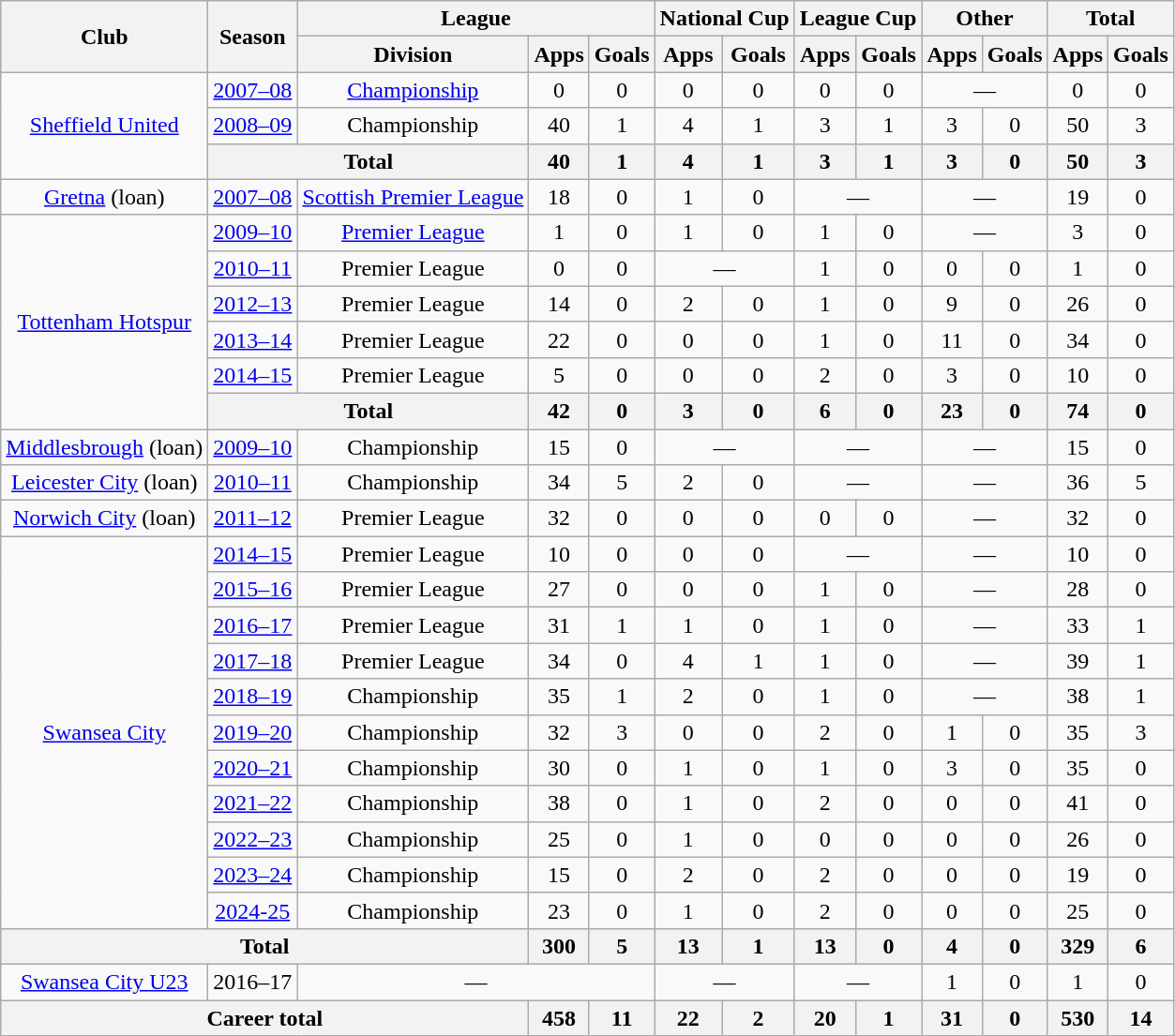<table class=wikitable style=text-align:center>
<tr>
<th rowspan=2>Club</th>
<th rowspan=2>Season</th>
<th colspan=3>League</th>
<th colspan=2>National Cup</th>
<th colspan=2>League Cup</th>
<th colspan=2>Other</th>
<th colspan=2>Total</th>
</tr>
<tr>
<th>Division</th>
<th>Apps</th>
<th>Goals</th>
<th>Apps</th>
<th>Goals</th>
<th>Apps</th>
<th>Goals</th>
<th>Apps</th>
<th>Goals</th>
<th>Apps</th>
<th>Goals</th>
</tr>
<tr>
<td rowspan=3><a href='#'>Sheffield United</a></td>
<td><a href='#'>2007–08</a></td>
<td><a href='#'>Championship</a></td>
<td>0</td>
<td>0</td>
<td>0</td>
<td>0</td>
<td>0</td>
<td>0</td>
<td colspan=2>—</td>
<td>0</td>
<td>0</td>
</tr>
<tr>
<td><a href='#'>2008–09</a></td>
<td>Championship</td>
<td>40</td>
<td>1</td>
<td>4</td>
<td>1</td>
<td>3</td>
<td>1</td>
<td>3</td>
<td>0</td>
<td>50</td>
<td>3</td>
</tr>
<tr>
<th colspan=2>Total</th>
<th>40</th>
<th>1</th>
<th>4</th>
<th>1</th>
<th>3</th>
<th>1</th>
<th>3</th>
<th>0</th>
<th>50</th>
<th>3</th>
</tr>
<tr>
<td><a href='#'>Gretna</a> (loan)</td>
<td><a href='#'>2007–08</a></td>
<td><a href='#'>Scottish Premier League</a></td>
<td>18</td>
<td>0</td>
<td>1</td>
<td>0</td>
<td colspan=2>—</td>
<td colspan=2>—</td>
<td>19</td>
<td>0</td>
</tr>
<tr>
<td rowspan=6><a href='#'>Tottenham Hotspur</a></td>
<td><a href='#'>2009–10</a></td>
<td><a href='#'>Premier League</a></td>
<td>1</td>
<td>0</td>
<td>1</td>
<td>0</td>
<td>1</td>
<td>0</td>
<td colspan=2>—</td>
<td>3</td>
<td>0</td>
</tr>
<tr>
<td><a href='#'>2010–11</a></td>
<td>Premier League</td>
<td>0</td>
<td>0</td>
<td colspan=2>—</td>
<td>1</td>
<td>0</td>
<td>0</td>
<td>0</td>
<td>1</td>
<td>0</td>
</tr>
<tr>
<td><a href='#'>2012–13</a></td>
<td>Premier League</td>
<td>14</td>
<td>0</td>
<td>2</td>
<td>0</td>
<td>1</td>
<td>0</td>
<td>9</td>
<td>0</td>
<td>26</td>
<td>0</td>
</tr>
<tr>
<td><a href='#'>2013–14</a></td>
<td>Premier League</td>
<td>22</td>
<td>0</td>
<td>0</td>
<td>0</td>
<td>1</td>
<td>0</td>
<td>11</td>
<td>0</td>
<td>34</td>
<td>0</td>
</tr>
<tr>
<td><a href='#'>2014–15</a></td>
<td>Premier League</td>
<td>5</td>
<td>0</td>
<td>0</td>
<td>0</td>
<td>2</td>
<td>0</td>
<td>3</td>
<td>0</td>
<td>10</td>
<td>0</td>
</tr>
<tr>
<th colspan=2>Total</th>
<th>42</th>
<th>0</th>
<th>3</th>
<th>0</th>
<th>6</th>
<th>0</th>
<th>23</th>
<th>0</th>
<th>74</th>
<th>0</th>
</tr>
<tr>
<td><a href='#'>Middlesbrough</a> (loan)</td>
<td><a href='#'>2009–10</a></td>
<td>Championship</td>
<td>15</td>
<td>0</td>
<td colspan=2>—</td>
<td colspan=2>—</td>
<td colspan=2>—</td>
<td>15</td>
<td>0</td>
</tr>
<tr>
<td><a href='#'>Leicester City</a> (loan)</td>
<td><a href='#'>2010–11</a></td>
<td>Championship</td>
<td>34</td>
<td>5</td>
<td>2</td>
<td>0</td>
<td colspan=2>—</td>
<td colspan=2>—</td>
<td>36</td>
<td>5</td>
</tr>
<tr>
<td><a href='#'>Norwich City</a> (loan)</td>
<td><a href='#'>2011–12</a></td>
<td>Premier League</td>
<td>32</td>
<td>0</td>
<td>0</td>
<td>0</td>
<td>0</td>
<td>0</td>
<td colspan=2>—</td>
<td>32</td>
<td>0</td>
</tr>
<tr>
<td rowspan="11"><a href='#'>Swansea City</a></td>
<td><a href='#'>2014–15</a></td>
<td>Premier League</td>
<td>10</td>
<td>0</td>
<td>0</td>
<td>0</td>
<td colspan=2>—</td>
<td colspan=2>—</td>
<td>10</td>
<td>0</td>
</tr>
<tr>
<td><a href='#'>2015–16</a></td>
<td>Premier League</td>
<td>27</td>
<td>0</td>
<td>0</td>
<td>0</td>
<td>1</td>
<td>0</td>
<td colspan=2>—</td>
<td>28</td>
<td>0</td>
</tr>
<tr>
<td><a href='#'>2016–17</a></td>
<td>Premier League</td>
<td>31</td>
<td>1</td>
<td>1</td>
<td>0</td>
<td>1</td>
<td>0</td>
<td colspan=2>—</td>
<td>33</td>
<td>1</td>
</tr>
<tr>
<td><a href='#'>2017–18</a></td>
<td>Premier League</td>
<td>34</td>
<td>0</td>
<td>4</td>
<td>1</td>
<td>1</td>
<td>0</td>
<td colspan=2>—</td>
<td>39</td>
<td>1</td>
</tr>
<tr>
<td><a href='#'>2018–19</a></td>
<td>Championship</td>
<td>35</td>
<td>1</td>
<td>2</td>
<td>0</td>
<td>1</td>
<td>0</td>
<td colspan=2>—</td>
<td>38</td>
<td>1</td>
</tr>
<tr>
<td><a href='#'>2019–20</a></td>
<td>Championship</td>
<td>32</td>
<td>3</td>
<td>0</td>
<td>0</td>
<td>2</td>
<td>0</td>
<td>1</td>
<td>0</td>
<td>35</td>
<td>3</td>
</tr>
<tr>
<td><a href='#'>2020–21</a></td>
<td>Championship</td>
<td>30</td>
<td>0</td>
<td>1</td>
<td>0</td>
<td>1</td>
<td>0</td>
<td>3</td>
<td>0</td>
<td>35</td>
<td>0</td>
</tr>
<tr>
<td><a href='#'>2021–22</a></td>
<td>Championship</td>
<td>38</td>
<td>0</td>
<td>1</td>
<td>0</td>
<td>2</td>
<td>0</td>
<td>0</td>
<td>0</td>
<td>41</td>
<td>0</td>
</tr>
<tr>
<td><a href='#'>2022–23</a></td>
<td>Championship</td>
<td>25</td>
<td>0</td>
<td>1</td>
<td>0</td>
<td>0</td>
<td>0</td>
<td>0</td>
<td>0</td>
<td>26</td>
<td>0</td>
</tr>
<tr>
<td><a href='#'>2023–24</a></td>
<td>Championship</td>
<td>15</td>
<td>0</td>
<td>2</td>
<td>0</td>
<td>2</td>
<td>0</td>
<td>0</td>
<td>0</td>
<td>19</td>
<td>0</td>
</tr>
<tr>
<td><a href='#'>2024-25</a></td>
<td>Championship</td>
<td>23</td>
<td>0</td>
<td>1</td>
<td>0</td>
<td>2</td>
<td>0</td>
<td>0</td>
<td>0</td>
<td>25</td>
<td>0</td>
</tr>
<tr>
<th colspan=3>Total</th>
<th>300</th>
<th>5</th>
<th>13</th>
<th>1</th>
<th>13</th>
<th>0</th>
<th>4</th>
<th>0</th>
<th>329</th>
<th>6</th>
</tr>
<tr>
<td><a href='#'>Swansea City U23</a></td>
<td>2016–17</td>
<td colspan=3>—</td>
<td colspan=2>—</td>
<td colspan=2>—</td>
<td>1</td>
<td>0</td>
<td>1</td>
<td>0</td>
</tr>
<tr>
<th colspan=3>Career total</th>
<th>458</th>
<th>11</th>
<th>22</th>
<th>2</th>
<th>20</th>
<th>1</th>
<th>31</th>
<th>0</th>
<th>530</th>
<th>14</th>
</tr>
</table>
